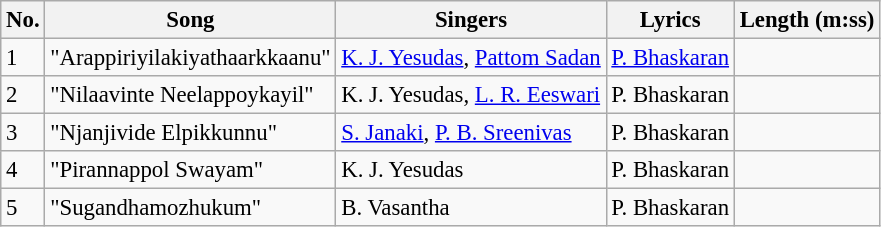<table class="wikitable" style="font-size:95%;">
<tr>
<th>No.</th>
<th>Song</th>
<th>Singers</th>
<th>Lyrics</th>
<th>Length (m:ss)</th>
</tr>
<tr>
<td>1</td>
<td>"Arappiriyilakiyathaarkkaanu"</td>
<td><a href='#'>K. J. Yesudas</a>, <a href='#'>Pattom Sadan</a></td>
<td><a href='#'>P. Bhaskaran</a></td>
<td></td>
</tr>
<tr>
<td>2</td>
<td>"Nilaavinte Neelappoykayil"</td>
<td>K. J. Yesudas, <a href='#'>L. R. Eeswari</a></td>
<td>P. Bhaskaran</td>
<td></td>
</tr>
<tr>
<td>3</td>
<td>"Njanjivide Elpikkunnu"</td>
<td><a href='#'>S. Janaki</a>, <a href='#'>P. B. Sreenivas</a></td>
<td>P. Bhaskaran</td>
<td></td>
</tr>
<tr>
<td>4</td>
<td>"Pirannappol Swayam"</td>
<td>K. J. Yesudas</td>
<td>P. Bhaskaran</td>
<td></td>
</tr>
<tr>
<td>5</td>
<td>"Sugandhamozhukum"</td>
<td>B. Vasantha</td>
<td>P. Bhaskaran</td>
<td></td>
</tr>
</table>
